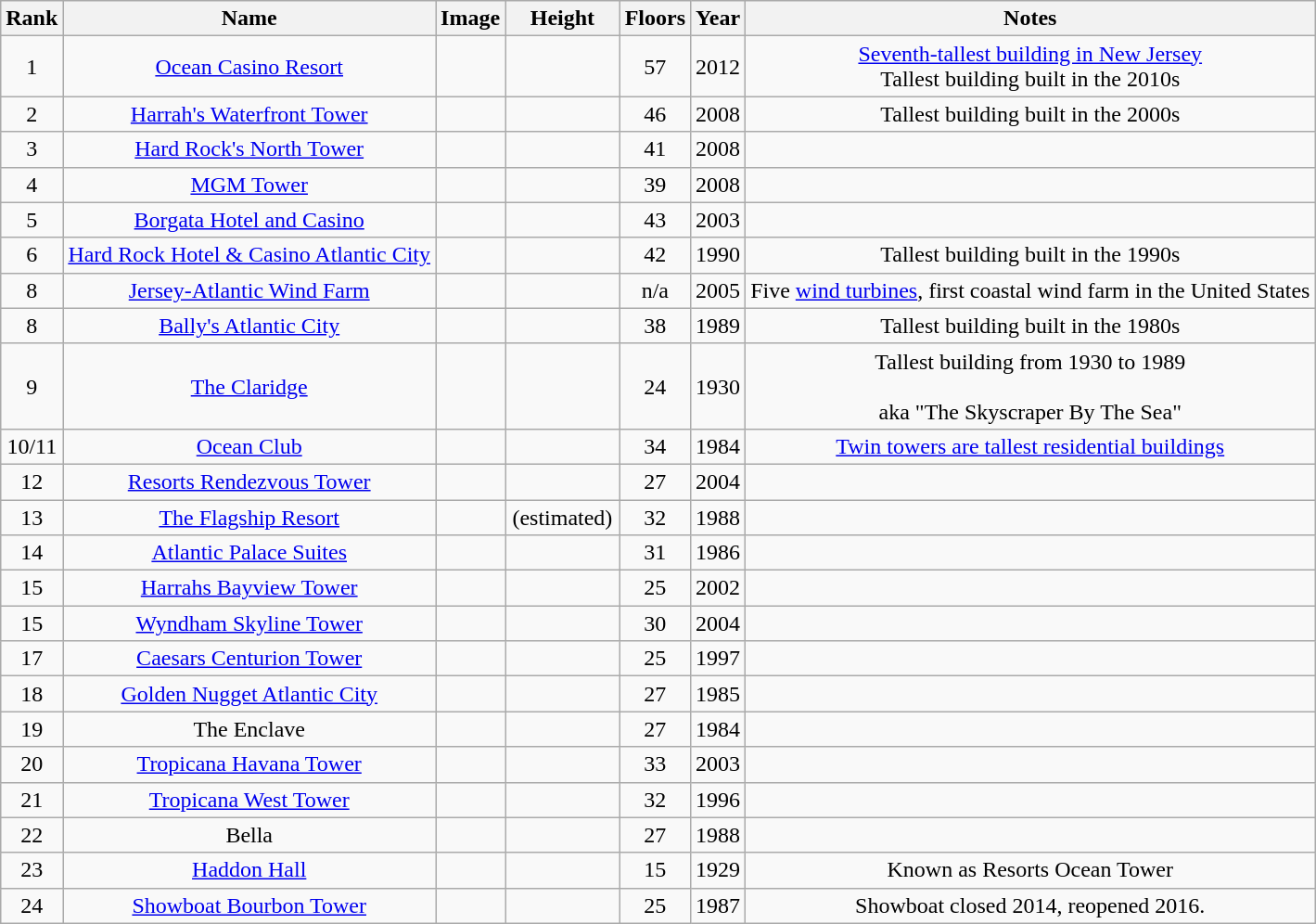<table class="wikitable sortable" style="text-align:center;">
<tr>
<th>Rank</th>
<th>Name</th>
<th>Image</th>
<th style="width:75px;">Height</th>
<th>Floors</th>
<th>Year</th>
<th class="unsortable">Notes</th>
</tr>
<tr>
<td>1</td>
<td><a href='#'>Ocean Casino Resort</a></td>
<td></td>
<td></td>
<td>57</td>
<td>2012</td>
<td><a href='#'>Seventh-tallest building in New Jersey</a><br>Tallest building built in the 2010s</td>
</tr>
<tr>
<td>2</td>
<td><a href='#'>Harrah's Waterfront Tower</a></td>
<td></td>
<td></td>
<td>46</td>
<td>2008</td>
<td>Tallest building built in the 2000s</td>
</tr>
<tr>
<td>3</td>
<td><a href='#'>Hard Rock's North Tower</a></td>
<td></td>
<td></td>
<td>41</td>
<td>2008</td>
<td></td>
</tr>
<tr>
<td>4</td>
<td><a href='#'>MGM Tower</a></td>
<td></td>
<td></td>
<td>39</td>
<td>2008</td>
<td></td>
</tr>
<tr>
<td>5</td>
<td><a href='#'>Borgata Hotel and Casino</a></td>
<td></td>
<td></td>
<td>43</td>
<td>2003</td>
<td></td>
</tr>
<tr>
<td>6</td>
<td><a href='#'>Hard Rock Hotel & Casino Atlantic City</a></td>
<td></td>
<td></td>
<td>42</td>
<td>1990</td>
<td>Tallest building built in the 1990s</td>
</tr>
<tr>
<td>8</td>
<td><a href='#'>Jersey-Atlantic Wind Farm</a></td>
<td></td>
<td></td>
<td>n/a</td>
<td>2005</td>
<td>Five <a href='#'>wind turbines</a>, first coastal wind farm in the United States</td>
</tr>
<tr>
<td>8</td>
<td><a href='#'>Bally's Atlantic City</a><br></td>
<td></td>
<td></td>
<td>38</td>
<td>1989</td>
<td>Tallest building built in the 1980s</td>
</tr>
<tr>
<td>9</td>
<td><a href='#'>The Claridge</a></td>
<td></td>
<td></td>
<td>24</td>
<td>1930</td>
<td>Tallest building from 1930 to 1989<br><br>aka "The Skyscraper By The Sea"</td>
</tr>
<tr>
<td>10/11</td>
<td><a href='#'>Ocean Club</a></td>
<td></td>
<td></td>
<td>34</td>
<td>1984</td>
<td><a href='#'>Twin towers are tallest residential buildings</a></td>
</tr>
<tr>
<td>12</td>
<td><a href='#'>Resorts Rendezvous Tower</a></td>
<td></td>
<td></td>
<td>27</td>
<td>2004</td>
<td></td>
</tr>
<tr>
<td>13</td>
<td><a href='#'>The Flagship Resort</a></td>
<td></td>
<td> (estimated)</td>
<td>32</td>
<td>1988</td>
<td></td>
</tr>
<tr>
<td>14</td>
<td><a href='#'>Atlantic Palace Suites</a></td>
<td></td>
<td></td>
<td>31</td>
<td>1986</td>
<td></td>
</tr>
<tr>
<td>15</td>
<td><a href='#'>Harrahs Bayview Tower</a></td>
<td></td>
<td></td>
<td>25</td>
<td>2002</td>
<td></td>
</tr>
<tr>
<td>15</td>
<td><a href='#'>Wyndham Skyline Tower</a></td>
<td></td>
<td></td>
<td>30</td>
<td>2004</td>
<td></td>
</tr>
<tr>
<td>17</td>
<td><a href='#'>Caesars Centurion Tower</a></td>
<td></td>
<td></td>
<td>25</td>
<td>1997</td>
<td></td>
</tr>
<tr>
<td>18</td>
<td><a href='#'>Golden Nugget Atlantic City</a></td>
<td></td>
<td></td>
<td>27</td>
<td>1985</td>
<td></td>
</tr>
<tr>
<td>19</td>
<td>The Enclave</td>
<td></td>
<td></td>
<td>27</td>
<td>1984</td>
<td></td>
</tr>
<tr>
<td>20</td>
<td><a href='#'>Tropicana Havana Tower</a></td>
<td></td>
<td></td>
<td>33</td>
<td>2003</td>
<td></td>
</tr>
<tr>
<td>21</td>
<td><a href='#'>Tropicana West Tower</a></td>
<td></td>
<td></td>
<td>32</td>
<td>1996</td>
<td></td>
</tr>
<tr>
<td>22</td>
<td>Bella</td>
<td></td>
<td></td>
<td>27</td>
<td>1988</td>
<td></td>
</tr>
<tr>
<td>23</td>
<td><a href='#'>Haddon Hall</a></td>
<td></td>
<td></td>
<td>15</td>
<td>1929</td>
<td>Known as Resorts Ocean Tower</td>
</tr>
<tr>
<td>24</td>
<td><a href='#'>Showboat Bourbon Tower</a></td>
<td></td>
<td></td>
<td>25</td>
<td>1987</td>
<td>Showboat closed 2014, reopened 2016.</td>
</tr>
</table>
